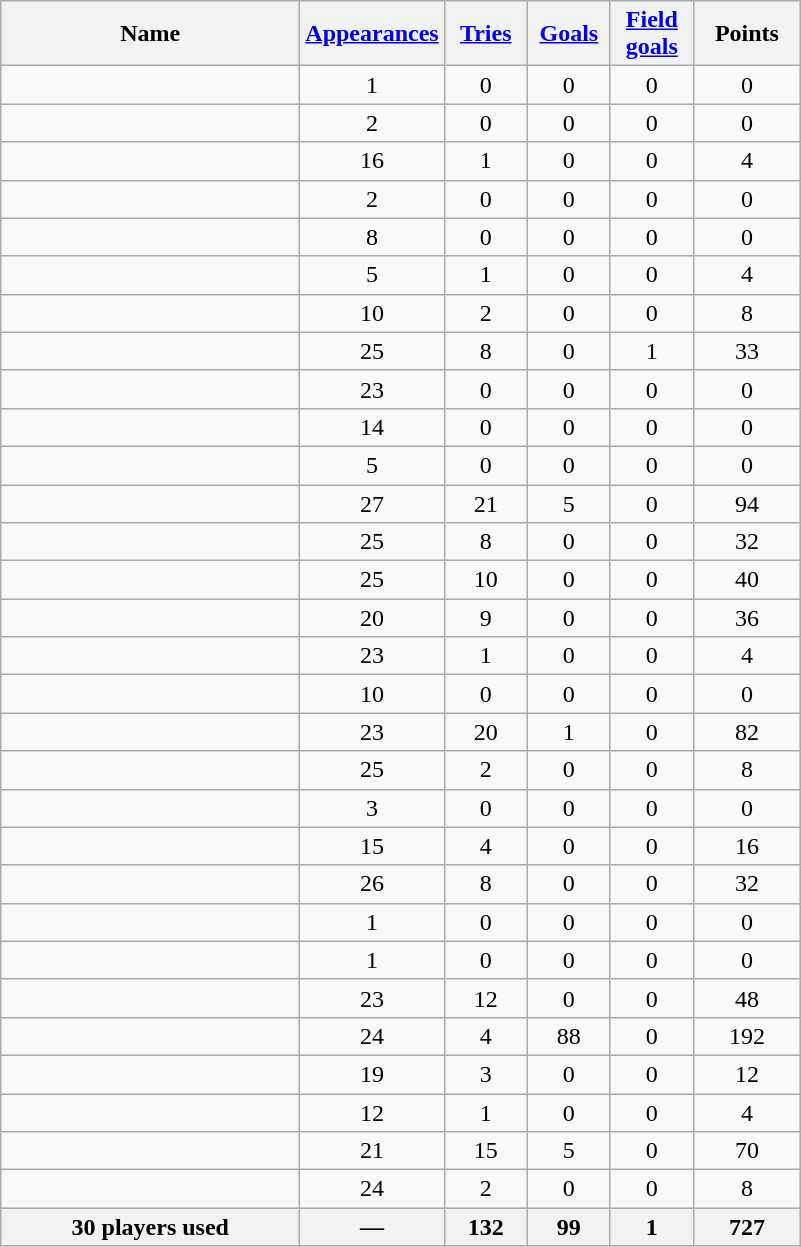<table class="wikitable sortable" style="text-align: center;">
<tr>
<th style="width:12em">Name</th>
<th><a href='#'>Appearances</a></th>
<th style="width:3em"><a href='#'>Tries</a></th>
<th style="width:3em"><a href='#'>Goals</a></th>
<th style="width:3em"><a href='#'>Field goals</a></th>
<th style="width:4em">Points</th>
</tr>
<tr>
<td style="text-align:left;"></td>
<td>1</td>
<td>0</td>
<td>0</td>
<td>0</td>
<td>0</td>
</tr>
<tr>
<td style="text-align:left;"></td>
<td>2</td>
<td>0</td>
<td>0</td>
<td>0</td>
<td>0</td>
</tr>
<tr>
<td style="text-align:left;"></td>
<td>16</td>
<td>1</td>
<td>0</td>
<td>0</td>
<td>4</td>
</tr>
<tr>
<td style="text-align:left;"></td>
<td>2</td>
<td>0</td>
<td>0</td>
<td>0</td>
<td>0</td>
</tr>
<tr>
<td style="text-align:left;"></td>
<td>8</td>
<td>0</td>
<td>0</td>
<td>0</td>
<td>0</td>
</tr>
<tr>
<td style="text-align:left;"></td>
<td>5</td>
<td>1</td>
<td>0</td>
<td>0</td>
<td>4</td>
</tr>
<tr>
<td style="text-align:left;"></td>
<td>10</td>
<td>2</td>
<td>0</td>
<td>0</td>
<td>8</td>
</tr>
<tr>
<td style="text-align:left;"></td>
<td>25</td>
<td>8</td>
<td>0</td>
<td>1</td>
<td>33</td>
</tr>
<tr>
<td style="text-align:left;"></td>
<td>23</td>
<td>0</td>
<td>0</td>
<td>0</td>
<td>0</td>
</tr>
<tr>
<td style="text-align:left;"></td>
<td>14</td>
<td>0</td>
<td>0</td>
<td>0</td>
<td>0</td>
</tr>
<tr>
<td style="text-align:left;"></td>
<td>5</td>
<td>0</td>
<td>0</td>
<td>0</td>
<td>0</td>
</tr>
<tr>
<td style="text-align:left;"></td>
<td>27</td>
<td>21</td>
<td>5</td>
<td>0</td>
<td>94</td>
</tr>
<tr>
<td style="text-align:left;"></td>
<td>25</td>
<td>8</td>
<td>0</td>
<td>0</td>
<td>32</td>
</tr>
<tr>
<td style="text-align:left;"></td>
<td>25</td>
<td>10</td>
<td>0</td>
<td>0</td>
<td>40</td>
</tr>
<tr>
<td style="text-align:left;"></td>
<td>20</td>
<td>9</td>
<td>0</td>
<td>0</td>
<td>36</td>
</tr>
<tr>
<td style="text-align:left;"></td>
<td>23</td>
<td>1</td>
<td>0</td>
<td>0</td>
<td>4</td>
</tr>
<tr>
<td style="text-align:left;"></td>
<td>10</td>
<td>0</td>
<td>0</td>
<td>0</td>
<td>0</td>
</tr>
<tr>
<td style="text-align:left;"></td>
<td>23</td>
<td>20</td>
<td>1</td>
<td>0</td>
<td>82</td>
</tr>
<tr>
<td style="text-align:left;"></td>
<td>25</td>
<td>2</td>
<td>0</td>
<td>0</td>
<td>8</td>
</tr>
<tr>
<td style="text-align:left;"></td>
<td>3</td>
<td>0</td>
<td>0</td>
<td>0</td>
<td>0</td>
</tr>
<tr>
<td style="text-align:left;"></td>
<td>15</td>
<td>4</td>
<td>0</td>
<td>0</td>
<td>16</td>
</tr>
<tr>
<td style="text-align:left;"></td>
<td>26</td>
<td>8</td>
<td>0</td>
<td>0</td>
<td>32</td>
</tr>
<tr>
<td style="text-align:left;"></td>
<td>1</td>
<td>0</td>
<td>0</td>
<td>0</td>
<td>0</td>
</tr>
<tr>
<td style="text-align:left;"></td>
<td>1</td>
<td>0</td>
<td>0</td>
<td>0</td>
<td>0</td>
</tr>
<tr>
<td style="text-align:left;"></td>
<td>23</td>
<td>12</td>
<td>0</td>
<td>0</td>
<td>48</td>
</tr>
<tr>
<td style="text-align:left;"></td>
<td>24</td>
<td>4</td>
<td>88</td>
<td>0</td>
<td>192</td>
</tr>
<tr>
<td style="text-align:left;"></td>
<td>19</td>
<td>3</td>
<td>0</td>
<td>0</td>
<td>12</td>
</tr>
<tr>
<td style="text-align:left;"></td>
<td>12</td>
<td>1</td>
<td>0</td>
<td>0</td>
<td>4</td>
</tr>
<tr>
<td style="text-align:left;"></td>
<td>21</td>
<td>15</td>
<td>5</td>
<td>0</td>
<td>70</td>
</tr>
<tr>
<td style="text-align:left;"></td>
<td>24</td>
<td>2</td>
<td>0</td>
<td>0</td>
<td>8</td>
</tr>
<tr class="sortbottom">
<th>30 players used</th>
<th>—</th>
<th>132</th>
<th>99</th>
<th>1</th>
<th>727</th>
</tr>
</table>
